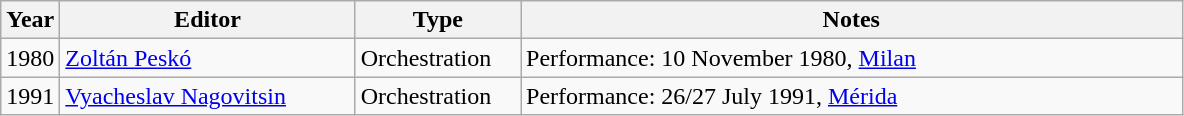<table class="wikitable">
<tr>
<th style="width:5%;">Year</th>
<th style="width:25%;">Editor</th>
<th style="width:14%;">Type</th>
<th style="width:56%;">Notes</th>
</tr>
<tr>
<td>1980</td>
<td><a href='#'>Zoltán Peskó</a></td>
<td>Orchestration</td>
<td>Performance: 10 November 1980, <a href='#'>Milan</a></td>
</tr>
<tr>
<td>1991</td>
<td><a href='#'>Vyacheslav Nagovitsin</a></td>
<td>Orchestration</td>
<td>Performance: 26/27 July 1991, <a href='#'>Mérida</a></td>
</tr>
</table>
